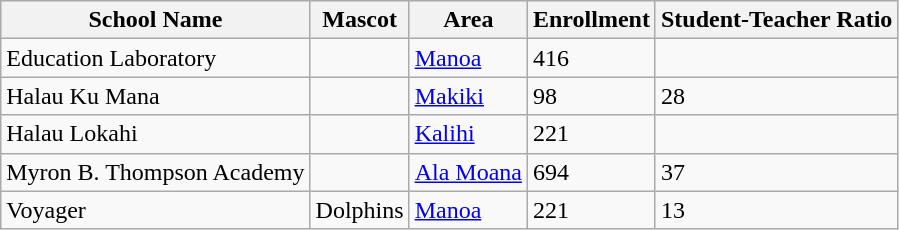<table class="wikitable">
<tr>
<th>School Name</th>
<th>Mascot</th>
<th>Area</th>
<th>Enrollment</th>
<th>Student-Teacher Ratio</th>
</tr>
<tr>
<td>Education Laboratory</td>
<td></td>
<td><a href='#'>Manoa</a></td>
<td>416</td>
<td></td>
</tr>
<tr>
<td>Halau Ku Mana</td>
<td></td>
<td><a href='#'>Makiki</a></td>
<td>98</td>
<td>28</td>
</tr>
<tr>
<td>Halau Lokahi</td>
<td></td>
<td><a href='#'>Kalihi</a></td>
<td>221</td>
<td></td>
</tr>
<tr>
<td>Myron B. Thompson Academy</td>
<td></td>
<td><a href='#'>Ala Moana</a></td>
<td>694</td>
<td>37</td>
</tr>
<tr>
<td>Voyager</td>
<td>Dolphins</td>
<td><a href='#'>Manoa</a></td>
<td>221</td>
<td>13</td>
</tr>
</table>
